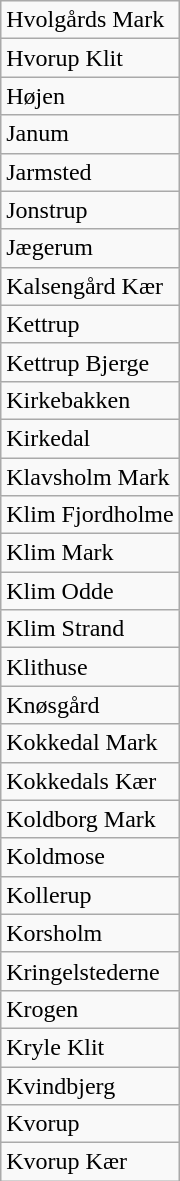<table class="wikitable" style="float:left; margin-right:1em">
<tr>
<td>Hvolgårds Mark</td>
</tr>
<tr>
<td>Hvorup Klit</td>
</tr>
<tr>
<td>Højen</td>
</tr>
<tr>
<td>Janum</td>
</tr>
<tr>
<td>Jarmsted</td>
</tr>
<tr>
<td>Jonstrup</td>
</tr>
<tr>
<td>Jægerum</td>
</tr>
<tr>
<td>Kalsengård Kær</td>
</tr>
<tr>
<td>Kettrup</td>
</tr>
<tr>
<td>Kettrup Bjerge</td>
</tr>
<tr>
<td>Kirkebakken</td>
</tr>
<tr>
<td>Kirkedal</td>
</tr>
<tr>
<td>Klavsholm Mark</td>
</tr>
<tr>
<td>Klim Fjordholme</td>
</tr>
<tr>
<td>Klim Mark</td>
</tr>
<tr>
<td>Klim Odde</td>
</tr>
<tr>
<td>Klim Strand</td>
</tr>
<tr>
<td>Klithuse</td>
</tr>
<tr>
<td>Knøsgård</td>
</tr>
<tr>
<td>Kokkedal Mark</td>
</tr>
<tr>
<td>Kokkedals Kær</td>
</tr>
<tr>
<td>Koldborg Mark</td>
</tr>
<tr>
<td>Koldmose</td>
</tr>
<tr>
<td>Kollerup</td>
</tr>
<tr>
<td>Korsholm</td>
</tr>
<tr>
<td>Kringelstederne</td>
</tr>
<tr>
<td>Krogen</td>
</tr>
<tr>
<td>Kryle Klit</td>
</tr>
<tr>
<td>Kvindbjerg</td>
</tr>
<tr>
<td>Kvorup</td>
</tr>
<tr>
<td>Kvorup Kær</td>
</tr>
</table>
